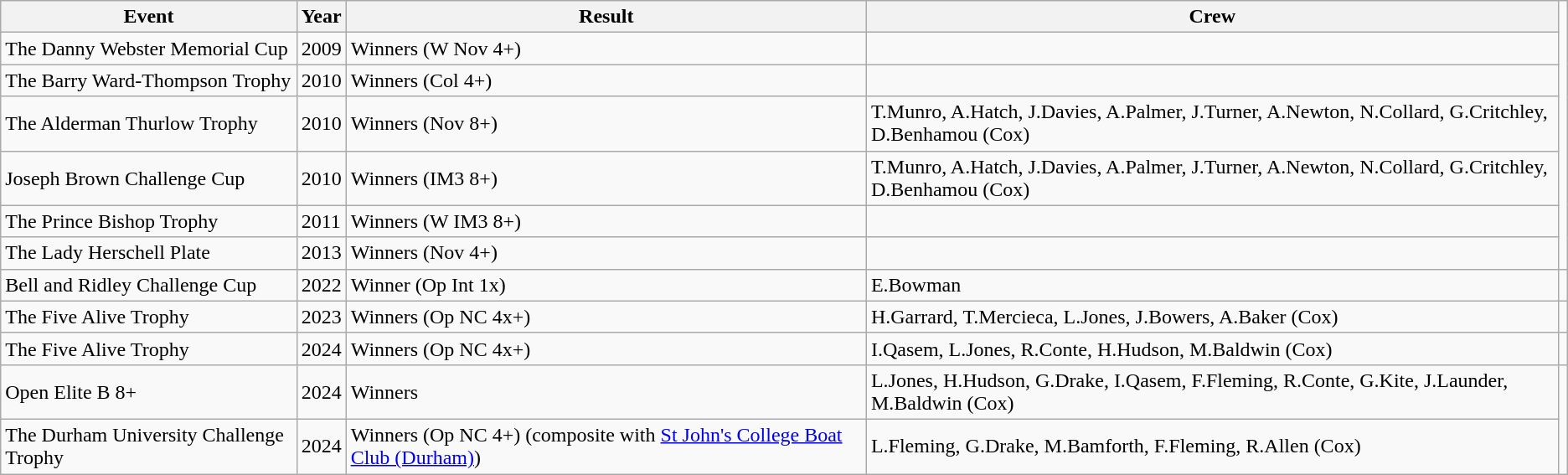<table class="wikitable">
<tr>
<th>Event</th>
<th>Year</th>
<th>Result</th>
<th>Crew</th>
</tr>
<tr>
<td>The Danny Webster Memorial Cup</td>
<td>2009</td>
<td>Winners (W Nov 4+)</td>
<td></td>
</tr>
<tr>
<td>The Barry Ward-Thompson Trophy</td>
<td>2010</td>
<td>Winners (Col 4+)</td>
<td></td>
</tr>
<tr>
<td>The Alderman Thurlow Trophy</td>
<td>2010</td>
<td>Winners (Nov 8+)</td>
<td>T.Munro, A.Hatch, J.Davies, A.Palmer, J.Turner, A.Newton, N.Collard, G.Critchley, D.Benhamou (Cox)</td>
</tr>
<tr>
<td>Joseph Brown Challenge Cup</td>
<td>2010</td>
<td>Winners (IM3 8+)</td>
<td>T.Munro, A.Hatch, J.Davies, A.Palmer, J.Turner, A.Newton, N.Collard, G.Critchley, D.Benhamou (Cox)</td>
</tr>
<tr>
<td>The Prince Bishop Trophy</td>
<td>2011</td>
<td>Winners (W IM3 8+)</td>
<td></td>
</tr>
<tr>
<td>The Lady Herschell Plate</td>
<td>2013</td>
<td>Winners (Nov 4+)</td>
<td></td>
</tr>
<tr>
<td>Bell and Ridley Challenge Cup</td>
<td>2022</td>
<td>Winner (Op Int 1x)</td>
<td>E.Bowman</td>
<td></td>
</tr>
<tr>
<td>The Five Alive Trophy</td>
<td>2023</td>
<td>Winners (Op NC 4x+)</td>
<td>H.Garrard, T.Mercieca, L.Jones, J.Bowers, A.Baker (Cox)</td>
<td></td>
</tr>
<tr>
<td>The Five Alive Trophy</td>
<td>2024</td>
<td>Winners (Op NC 4x+)</td>
<td>I.Qasem, L.Jones, R.Conte, H.Hudson, M.Baldwin (Cox)</td>
<td></td>
</tr>
<tr>
<td>Open Elite B 8+</td>
<td>2024</td>
<td>Winners</td>
<td>L.Jones, H.Hudson, G.Drake, I.Qasem, F.Fleming, R.Conte, G.Kite, J.Launder, M.Baldwin (Cox)</td>
</tr>
<tr>
<td>The Durham University Challenge Trophy</td>
<td>2024</td>
<td>Winners (Op NC 4+) (composite with <a href='#'>St John's College Boat Club (Durham)</a>)</td>
<td>L.Fleming, G.Drake, M.Bamforth, F.Fleming, R.Allen (Cox)</td>
</tr>
</table>
